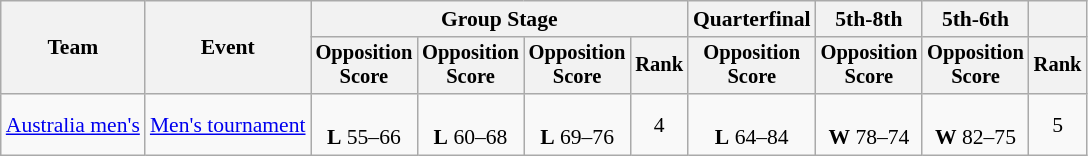<table class=wikitable style=font-size:90%>
<tr>
<th rowspan=2>Team</th>
<th rowspan=2>Event</th>
<th colspan=4>Group Stage</th>
<th>Quarterfinal</th>
<th>5th-8th</th>
<th>5th-6th</th>
<th></th>
</tr>
<tr style=font-size:95%>
<th>Opposition<br>Score</th>
<th>Opposition<br>Score</th>
<th>Opposition<br>Score</th>
<th>Rank</th>
<th>Opposition<br>Score</th>
<th>Opposition<br>Score</th>
<th>Opposition<br>Score</th>
<th>Rank</th>
</tr>
<tr align=center>
<td align=left><a href='#'>Australia men's</a></td>
<td align=left><a href='#'>Men's tournament</a></td>
<td><br><strong>L</strong> 55–66</td>
<td><br><strong>L</strong> 60–68</td>
<td><br><strong>L</strong> 69–76</td>
<td>4</td>
<td><br><strong>L</strong> 64–84</td>
<td><br><strong>W</strong> 78–74</td>
<td><br><strong>W</strong> 82–75</td>
<td>5</td>
</tr>
</table>
